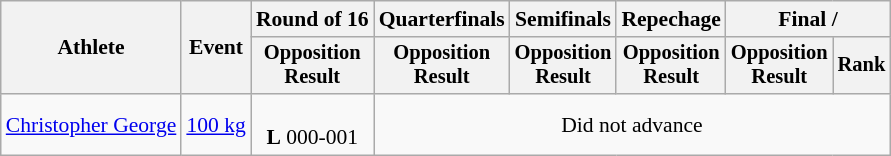<table class="wikitable" style="font-size:90%">
<tr>
<th rowspan=2>Athlete</th>
<th rowspan=2>Event</th>
<th>Round of 16</th>
<th>Quarterfinals</th>
<th>Semifinals</th>
<th>Repechage</th>
<th colspan=2>Final / </th>
</tr>
<tr style="font-size:95%">
<th>Opposition<br>Result</th>
<th>Opposition<br>Result</th>
<th>Opposition<br>Result</th>
<th>Opposition<br>Result</th>
<th>Opposition<br>Result</th>
<th>Rank</th>
</tr>
<tr align=center>
<td align=left><a href='#'>Christopher George</a></td>
<td align=left><a href='#'>100 kg</a></td>
<td><br><strong>L</strong> 000-001</td>
<td colspan=5>Did not advance</td>
</tr>
</table>
